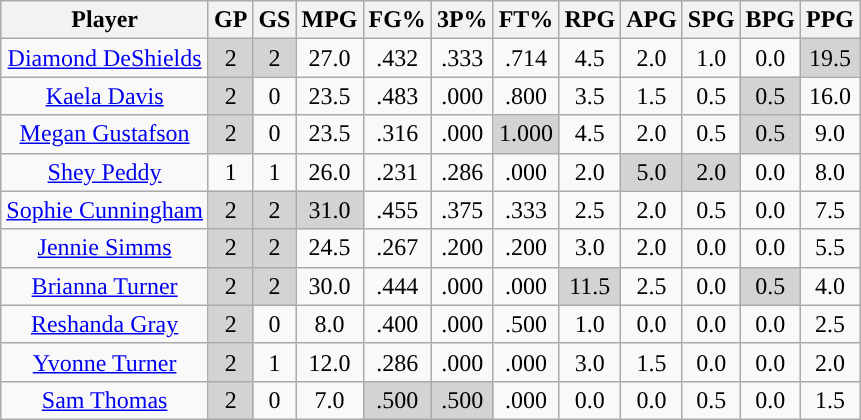<table class="wikitable sortable" style="text-align:center">
<tr>
<th>Player</th>
<th>GP</th>
<th>GS</th>
<th>MPG</th>
<th>FG%</th>
<th>3P%</th>
<th>FT%</th>
<th>RPG</th>
<th>APG</th>
<th>SPG</th>
<th>BPG</th>
<th>PPG</th>
</tr>
<tr>
<td><a href='#'>Diamond DeShields</a></td>
<td style="background:#D3D3D3;">2</td>
<td style="background:#D3D3D3;">2</td>
<td>27.0</td>
<td>.432</td>
<td>.333</td>
<td>.714</td>
<td>4.5</td>
<td>2.0</td>
<td>1.0</td>
<td>0.0</td>
<td style="background:#D3D3D3;">19.5</td>
</tr>
<tr>
<td><a href='#'>Kaela Davis</a></td>
<td style="background:#D3D3D3;">2</td>
<td>0</td>
<td>23.5</td>
<td>.483</td>
<td>.000</td>
<td>.800</td>
<td>3.5</td>
<td>1.5</td>
<td>0.5</td>
<td style="background:#D3D3D3;">0.5</td>
<td>16.0</td>
</tr>
<tr>
<td><a href='#'>Megan Gustafson</a></td>
<td style="background:#D3D3D3;">2</td>
<td>0</td>
<td>23.5</td>
<td>.316</td>
<td>.000</td>
<td style="background:#D3D3D3;">1.000</td>
<td>4.5</td>
<td>2.0</td>
<td>0.5</td>
<td style="background:#D3D3D3;">0.5</td>
<td>9.0</td>
</tr>
<tr>
<td><a href='#'>Shey Peddy</a></td>
<td>1</td>
<td>1</td>
<td>26.0</td>
<td>.231</td>
<td>.286</td>
<td>.000</td>
<td>2.0</td>
<td style="background:#D3D3D3;">5.0</td>
<td style="background:#D3D3D3;">2.0</td>
<td>0.0</td>
<td>8.0</td>
</tr>
<tr>
<td><a href='#'>Sophie Cunningham</a></td>
<td style="background:#D3D3D3;">2</td>
<td style="background:#D3D3D3;">2</td>
<td style="background:#D3D3D3;">31.0</td>
<td>.455</td>
<td>.375</td>
<td>.333</td>
<td>2.5</td>
<td>2.0</td>
<td>0.5</td>
<td>0.0</td>
<td>7.5</td>
</tr>
<tr>
<td><a href='#'>Jennie Simms</a></td>
<td style="background:#D3D3D3;">2</td>
<td style="background:#D3D3D3;">2</td>
<td>24.5</td>
<td>.267</td>
<td>.200</td>
<td>.200</td>
<td>3.0</td>
<td>2.0</td>
<td>0.0</td>
<td>0.0</td>
<td>5.5</td>
</tr>
<tr>
<td><a href='#'>Brianna Turner</a></td>
<td style="background:#D3D3D3;">2</td>
<td style="background:#D3D3D3;">2</td>
<td>30.0</td>
<td>.444</td>
<td>.000</td>
<td>.000</td>
<td style="background:#D3D3D3;">11.5</td>
<td>2.5</td>
<td>0.0</td>
<td style="background:#D3D3D3;">0.5</td>
<td>4.0</td>
</tr>
<tr>
<td><a href='#'>Reshanda Gray</a></td>
<td style="background:#D3D3D3;">2</td>
<td>0</td>
<td>8.0</td>
<td>.400</td>
<td>.000</td>
<td>.500</td>
<td>1.0</td>
<td>0.0</td>
<td>0.0</td>
<td>0.0</td>
<td>2.5</td>
</tr>
<tr>
<td><a href='#'>Yvonne Turner</a></td>
<td style="background:#D3D3D3;">2</td>
<td>1</td>
<td>12.0</td>
<td>.286</td>
<td>.000</td>
<td>.000</td>
<td>3.0</td>
<td>1.5</td>
<td>0.0</td>
<td>0.0</td>
<td>2.0</td>
</tr>
<tr>
<td><a href='#'>Sam Thomas</a></td>
<td style="background:#D3D3D3;">2</td>
<td>0</td>
<td>7.0</td>
<td style="background:#D3D3D3;">.500</td>
<td style="background:#D3D3D3;">.500</td>
<td>.000</td>
<td>0.0</td>
<td>0.0</td>
<td>0.5</td>
<td>0.0</td>
<td>1.5</td>
</tr>
</table>
